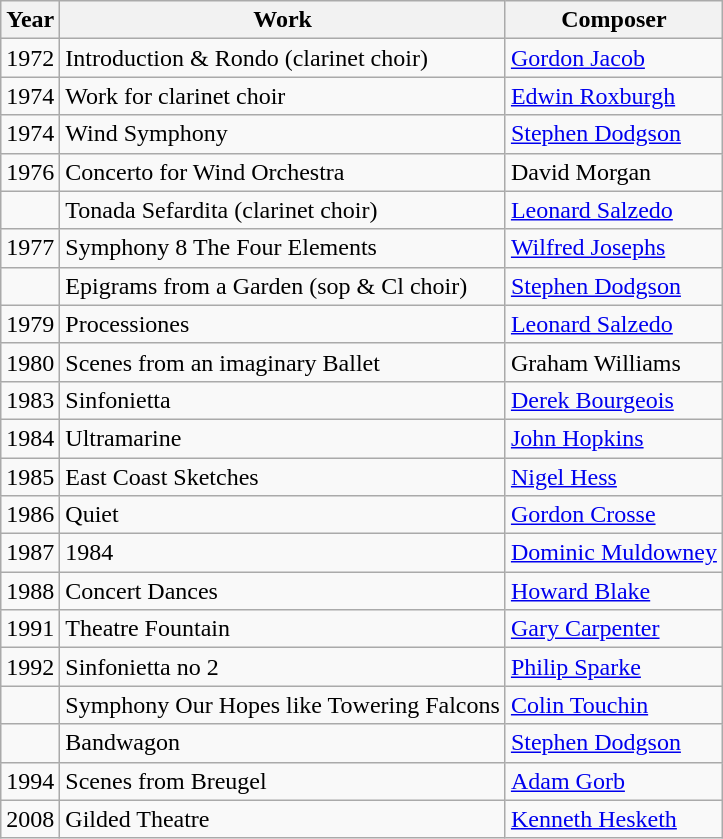<table class="wikitable">
<tr>
<th>Year</th>
<th>Work</th>
<th>Composer</th>
</tr>
<tr>
<td>1972</td>
<td>Introduction & Rondo (clarinet choir)</td>
<td><a href='#'>Gordon Jacob</a></td>
</tr>
<tr>
<td>1974</td>
<td>Work for clarinet choir</td>
<td><a href='#'>Edwin Roxburgh</a></td>
</tr>
<tr>
<td>1974</td>
<td>Wind Symphony</td>
<td><a href='#'>Stephen Dodgson</a></td>
</tr>
<tr>
<td>1976</td>
<td>Concerto for Wind Orchestra</td>
<td>David Morgan</td>
</tr>
<tr>
<td></td>
<td>Tonada Sefardita (clarinet choir)</td>
<td><a href='#'>Leonard Salzedo</a></td>
</tr>
<tr>
<td>1977</td>
<td>Symphony 8 The Four Elements</td>
<td><a href='#'>Wilfred Josephs</a></td>
</tr>
<tr>
<td></td>
<td>Epigrams from a Garden (sop & Cl choir)</td>
<td><a href='#'>Stephen Dodgson</a></td>
</tr>
<tr>
<td>1979</td>
<td>Processiones</td>
<td><a href='#'>Leonard Salzedo</a></td>
</tr>
<tr>
<td>1980</td>
<td>Scenes from an imaginary Ballet</td>
<td>Graham Williams</td>
</tr>
<tr>
<td>1983</td>
<td>Sinfonietta</td>
<td><a href='#'>Derek Bourgeois</a></td>
</tr>
<tr>
<td>1984</td>
<td>Ultramarine</td>
<td><a href='#'>John Hopkins</a></td>
</tr>
<tr>
<td>1985</td>
<td>East Coast Sketches</td>
<td><a href='#'>Nigel Hess</a></td>
</tr>
<tr>
<td>1986</td>
<td>Quiet</td>
<td><a href='#'>Gordon Crosse</a></td>
</tr>
<tr>
<td>1987</td>
<td>1984</td>
<td><a href='#'>Dominic Muldowney</a></td>
</tr>
<tr>
<td>1988</td>
<td>Concert Dances</td>
<td><a href='#'>Howard Blake</a></td>
</tr>
<tr>
<td>1991</td>
<td>Theatre Fountain</td>
<td><a href='#'>Gary Carpenter</a></td>
</tr>
<tr>
<td>1992</td>
<td>Sinfonietta no 2</td>
<td><a href='#'>Philip Sparke</a></td>
</tr>
<tr>
<td></td>
<td>Symphony Our Hopes like Towering Falcons</td>
<td><a href='#'>Colin Touchin</a></td>
</tr>
<tr>
<td></td>
<td>Bandwagon</td>
<td><a href='#'>Stephen Dodgson</a></td>
</tr>
<tr>
<td>1994</td>
<td>Scenes from Breugel</td>
<td><a href='#'>Adam Gorb</a></td>
</tr>
<tr>
<td>2008</td>
<td>Gilded Theatre</td>
<td><a href='#'>Kenneth Hesketh</a></td>
</tr>
</table>
